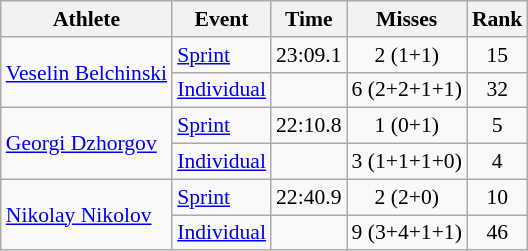<table class="wikitable" style="font-size:90%">
<tr>
<th>Athlete</th>
<th>Event</th>
<th>Time</th>
<th>Misses</th>
<th>Rank</th>
</tr>
<tr align=center>
<td align=left rowspan=2><a href='#'>Veselin Belchinski</a></td>
<td align=left><a href='#'>Sprint</a></td>
<td>23:09.1</td>
<td>2 (1+1)</td>
<td>15</td>
</tr>
<tr align=center>
<td align=left><a href='#'>Individual</a></td>
<td></td>
<td>6 (2+2+1+1)</td>
<td>32</td>
</tr>
<tr align=center>
<td align=left rowspan=2><a href='#'>Georgi Dzhorgov</a></td>
<td align=left><a href='#'>Sprint</a></td>
<td>22:10.8</td>
<td>1 (0+1)</td>
<td>5</td>
</tr>
<tr align=center>
<td align=left><a href='#'>Individual</a></td>
<td></td>
<td>3 (1+1+1+0)</td>
<td>4</td>
</tr>
<tr align=center>
<td align=left rowspan=2><a href='#'>Nikolay Nikolov</a></td>
<td align=left><a href='#'>Sprint</a></td>
<td>22:40.9</td>
<td>2 (2+0)</td>
<td>10</td>
</tr>
<tr align=center>
<td align=left><a href='#'>Individual</a></td>
<td></td>
<td>9 (3+4+1+1)</td>
<td>46</td>
</tr>
</table>
